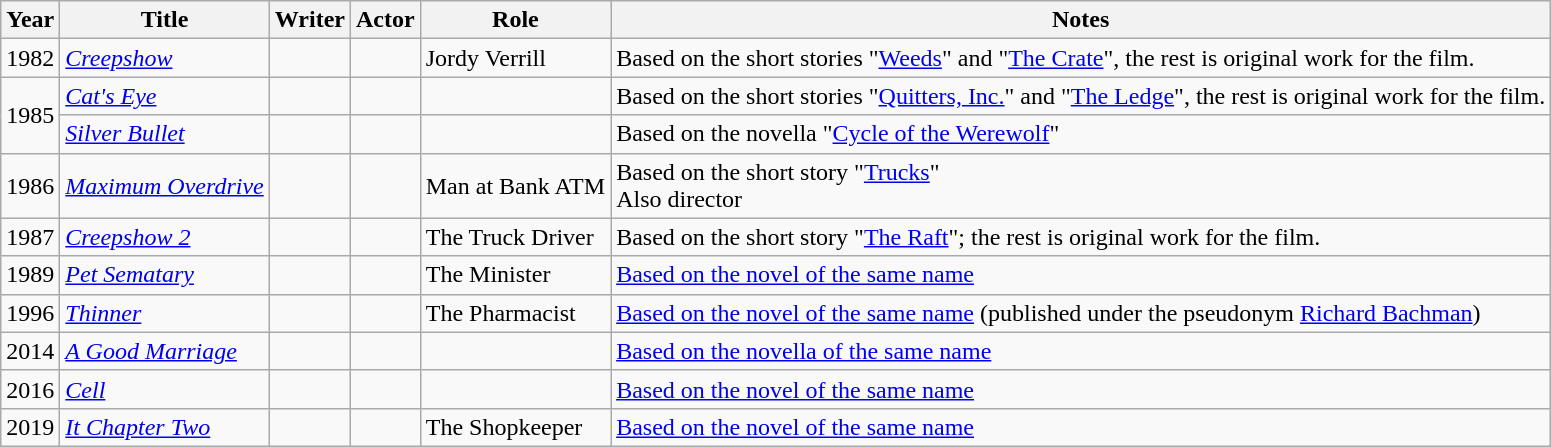<table class="wikitable sortable">
<tr>
<th>Year</th>
<th>Title</th>
<th>Writer</th>
<th>Actor</th>
<th>Role</th>
<th>Notes</th>
</tr>
<tr>
<td>1982</td>
<td><em><a href='#'>Creepshow</a></em></td>
<td></td>
<td></td>
<td>Jordy Verrill</td>
<td>Based on the short stories "<a href='#'>Weeds</a>" and "<a href='#'>The Crate</a>", the rest is original work for the film.</td>
</tr>
<tr>
<td rowspan="2">1985</td>
<td><em><a href='#'>Cat's Eye</a></em></td>
<td></td>
<td></td>
<td></td>
<td>Based on the short stories "<a href='#'>Quitters, Inc.</a>" and "<a href='#'>The Ledge</a>", the rest is original work for the film.</td>
</tr>
<tr>
<td><em><a href='#'>Silver Bullet</a></em></td>
<td></td>
<td></td>
<td></td>
<td>Based on the novella "<a href='#'>Cycle of the Werewolf</a>"</td>
</tr>
<tr>
<td>1986</td>
<td><em><a href='#'>Maximum Overdrive</a></em></td>
<td></td>
<td></td>
<td>Man at Bank ATM</td>
<td>Based on the short story "<a href='#'>Trucks</a>"<br>Also director</td>
</tr>
<tr>
<td>1987</td>
<td><em><a href='#'>Creepshow 2</a></em></td>
<td></td>
<td></td>
<td>The Truck Driver</td>
<td>Based on the short story "<a href='#'>The Raft</a>"; the rest is original work for the film.</td>
</tr>
<tr>
<td>1989</td>
<td><em><a href='#'>Pet Sematary</a></em></td>
<td></td>
<td></td>
<td>The Minister</td>
<td><a href='#'>Based on the novel of the same name</a></td>
</tr>
<tr>
<td>1996</td>
<td><em><a href='#'>Thinner</a></em></td>
<td></td>
<td></td>
<td>The Pharmacist</td>
<td><a href='#'>Based on the novel of the same name</a> (published under the pseudonym <a href='#'>Richard Bachman</a>)</td>
</tr>
<tr>
<td>2014</td>
<td><em><a href='#'>A Good Marriage</a></em></td>
<td></td>
<td></td>
<td></td>
<td><a href='#'>Based on the novella of the same name</a></td>
</tr>
<tr>
<td>2016</td>
<td><em><a href='#'>Cell</a></em></td>
<td></td>
<td></td>
<td></td>
<td><a href='#'>Based on the novel of the same name</a></td>
</tr>
<tr>
<td>2019</td>
<td><em><a href='#'>It Chapter Two</a></em></td>
<td></td>
<td></td>
<td>The Shopkeeper</td>
<td><a href='#'>Based on the novel of the same name</a></td>
</tr>
</table>
